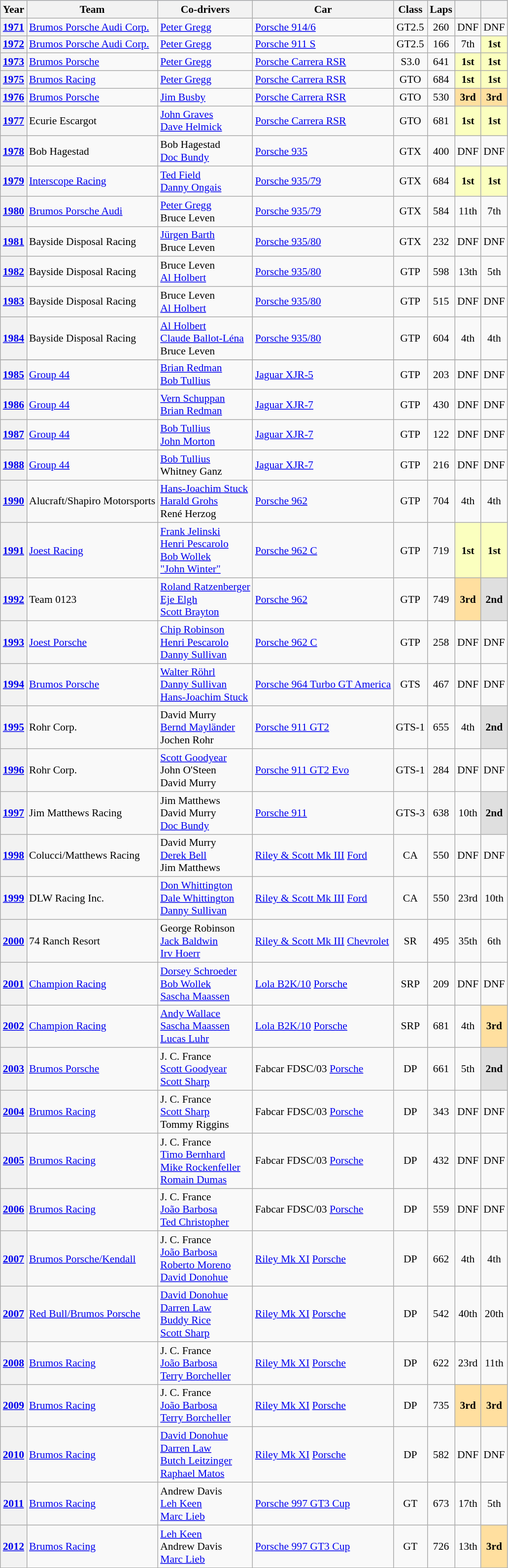<table class="wikitable" style="text-align:center; font-size:90%;">
<tr style="background:#ABBBDD;">
<th>Year</th>
<th>Team</th>
<th>Co-drivers</th>
<th>Car</th>
<th>Class</th>
<th>Laps</th>
<th></th>
<th></th>
</tr>
<tr>
<th><a href='#'>1971</a></th>
<td align="left"> <a href='#'>Brumos Porsche Audi Corp.</a></td>
<td align="left"> <a href='#'>Peter Gregg</a></td>
<td align="left"><a href='#'>Porsche 914/6</a></td>
<td>GT2.5</td>
<td>260</td>
<td>DNF</td>
<td>DNF</td>
</tr>
<tr>
<th><a href='#'>1972</a></th>
<td align="left"> <a href='#'>Brumos Porsche Audi Corp.</a></td>
<td align="left"> <a href='#'>Peter Gregg</a></td>
<td align="left"><a href='#'>Porsche 911 S</a></td>
<td>GT2.5</td>
<td>166</td>
<td>7th</td>
<td style="background:#FBFFBF;"><strong>1st</strong></td>
</tr>
<tr>
<th><a href='#'>1973</a></th>
<td align="left"> <a href='#'>Brumos Porsche</a></td>
<td align="left"> <a href='#'>Peter Gregg</a></td>
<td align="left"><a href='#'>Porsche Carrera RSR</a></td>
<td>S3.0</td>
<td>641</td>
<td style="background:#FBFFBF;"><strong>1st</strong></td>
<td style="background:#FBFFBF;"><strong>1st</strong></td>
</tr>
<tr>
<th><a href='#'>1975</a></th>
<td align="left"> <a href='#'>Brumos Racing</a></td>
<td align="left"> <a href='#'>Peter Gregg</a></td>
<td align="left"><a href='#'>Porsche Carrera RSR</a></td>
<td>GTO</td>
<td>684</td>
<td style="background:#FBFFBF;"><strong>1st</strong></td>
<td style="background:#FBFFBF;"><strong>1st</strong></td>
</tr>
<tr>
<th><a href='#'>1976</a></th>
<td align="left"> <a href='#'>Brumos Porsche</a></td>
<td align="left"> <a href='#'>Jim Busby</a></td>
<td align="left"><a href='#'>Porsche Carrera RSR</a></td>
<td>GTO</td>
<td>530</td>
<td style="background:#FFDF9F;"><strong>3rd</strong></td>
<td style="background:#FFDF9F;"><strong>3rd</strong></td>
</tr>
<tr>
<th><a href='#'>1977</a></th>
<td align="left"> Ecurie Escargot</td>
<td align="left"> <a href='#'>John Graves</a><br> <a href='#'>Dave Helmick</a></td>
<td align="left"><a href='#'>Porsche Carrera RSR</a></td>
<td>GTO</td>
<td>681</td>
<td style="background:#FBFFBF;"><strong>1st</strong></td>
<td style="background:#FBFFBF;"><strong>1st</strong></td>
</tr>
<tr>
<th><a href='#'>1978</a></th>
<td align="left"> Bob Hagestad</td>
<td align="left"> Bob Hagestad<br> <a href='#'>Doc Bundy</a></td>
<td align="left"><a href='#'>Porsche 935</a></td>
<td>GTX</td>
<td>400</td>
<td>DNF</td>
<td>DNF</td>
</tr>
<tr>
<th><a href='#'>1979</a></th>
<td align="left"> <a href='#'>Interscope Racing</a></td>
<td align="left"> <a href='#'>Ted Field</a><br> <a href='#'>Danny Ongais</a></td>
<td align="left"><a href='#'>Porsche 935/79</a></td>
<td>GTX</td>
<td>684</td>
<td style="background:#FBFFBF;"><strong>1st</strong></td>
<td style="background:#FBFFBF;"><strong>1st</strong></td>
</tr>
<tr>
<th><a href='#'>1980</a></th>
<td align="left"> <a href='#'>Brumos Porsche Audi</a></td>
<td align="left"> <a href='#'>Peter Gregg</a><br> Bruce Leven</td>
<td align="left"><a href='#'>Porsche 935/79</a></td>
<td>GTX</td>
<td>584</td>
<td>11th</td>
<td>7th</td>
</tr>
<tr>
<th><a href='#'>1981</a></th>
<td align="left"> Bayside Disposal Racing</td>
<td align="left"> <a href='#'>Jürgen Barth</a><br> Bruce Leven</td>
<td align="left"><a href='#'>Porsche 935/80</a></td>
<td>GTX</td>
<td>232</td>
<td>DNF</td>
<td>DNF</td>
</tr>
<tr>
<th><a href='#'>1982</a></th>
<td align="left"> Bayside Disposal Racing</td>
<td align="left"> Bruce Leven<br> <a href='#'>Al Holbert</a></td>
<td align="left"><a href='#'>Porsche 935/80</a></td>
<td>GTP</td>
<td>598</td>
<td>13th</td>
<td>5th</td>
</tr>
<tr>
<th><a href='#'>1983</a></th>
<td align="left"> Bayside Disposal Racing</td>
<td align="left"> Bruce Leven<br> <a href='#'>Al Holbert</a></td>
<td align="left"><a href='#'>Porsche 935/80</a></td>
<td>GTP</td>
<td>515</td>
<td>DNF</td>
<td>DNF</td>
</tr>
<tr>
<th><a href='#'>1984</a></th>
<td align="left"> Bayside Disposal Racing</td>
<td align="left"> <a href='#'>Al Holbert</a><br> <a href='#'>Claude Ballot-Léna</a><br> Bruce Leven</td>
<td align="left"><a href='#'>Porsche 935/80</a></td>
<td>GTP</td>
<td>604</td>
<td>4th</td>
<td>4th</td>
</tr>
<tr>
</tr>
<tr>
<th><a href='#'>1985</a></th>
<td align="left"> <a href='#'>Group 44</a></td>
<td align="left"> <a href='#'>Brian Redman</a><br> <a href='#'>Bob Tullius</a></td>
<td align="left"><a href='#'>Jaguar XJR-5</a></td>
<td>GTP</td>
<td>203</td>
<td>DNF</td>
<td>DNF</td>
</tr>
<tr>
<th><a href='#'>1986</a></th>
<td align="left"> <a href='#'>Group 44</a></td>
<td align="left"> <a href='#'>Vern Schuppan</a><br> <a href='#'>Brian Redman</a></td>
<td align="left"><a href='#'>Jaguar XJR-7</a></td>
<td>GTP</td>
<td>430</td>
<td>DNF</td>
<td>DNF</td>
</tr>
<tr>
<th><a href='#'>1987</a></th>
<td align="left"> <a href='#'>Group 44</a></td>
<td align="left"> <a href='#'>Bob Tullius</a><br> <a href='#'>John Morton</a></td>
<td align="left"><a href='#'>Jaguar XJR-7</a></td>
<td>GTP</td>
<td>122</td>
<td>DNF</td>
<td>DNF</td>
</tr>
<tr>
<th><a href='#'>1988</a></th>
<td align="left"> <a href='#'>Group 44</a></td>
<td align="left"> <a href='#'>Bob Tullius</a><br> Whitney Ganz</td>
<td align="left"><a href='#'>Jaguar XJR-7</a></td>
<td>GTP</td>
<td>216</td>
<td>DNF</td>
<td>DNF</td>
</tr>
<tr>
<th><a href='#'>1990</a></th>
<td align="left"> Alucraft/Shapiro Motorsports</td>
<td align="left"> <a href='#'>Hans-Joachim Stuck</a><br> <a href='#'>Harald Grohs</a><br> René Herzog</td>
<td align="left"><a href='#'>Porsche 962</a></td>
<td>GTP</td>
<td>704</td>
<td>4th</td>
<td>4th</td>
</tr>
<tr>
<th><a href='#'>1991</a></th>
<td align="left"> <a href='#'>Joest Racing</a></td>
<td align="left"> <a href='#'>Frank Jelinski</a><br> <a href='#'>Henri Pescarolo</a><br> <a href='#'>Bob Wollek</a><br> <a href='#'>"John Winter"</a></td>
<td align="left"><a href='#'>Porsche 962 C</a></td>
<td>GTP</td>
<td>719</td>
<td style="background:#FBFFBF;"><strong>1st</strong></td>
<td style="background:#FBFFBF;"><strong>1st</strong></td>
</tr>
<tr>
<th><a href='#'>1992</a></th>
<td align="left"> Team 0123</td>
<td align="left"> <a href='#'>Roland Ratzenberger</a><br> <a href='#'>Eje Elgh</a><br> <a href='#'>Scott Brayton</a></td>
<td align="left"><a href='#'>Porsche 962</a></td>
<td>GTP</td>
<td>749</td>
<td style="background:#FFDF9F;"><strong>3rd</strong></td>
<td style="background:#DFDFDF;"><strong>2nd</strong></td>
</tr>
<tr>
<th><a href='#'>1993</a></th>
<td align="left"> <a href='#'>Joest Porsche</a></td>
<td align="left"> <a href='#'>Chip Robinson</a><br> <a href='#'>Henri Pescarolo</a><br> <a href='#'>Danny Sullivan</a></td>
<td align="left"><a href='#'>Porsche 962 C</a></td>
<td>GTP</td>
<td>258</td>
<td>DNF</td>
<td>DNF</td>
</tr>
<tr>
<th><a href='#'>1994</a></th>
<td align="left"> <a href='#'>Brumos Porsche</a></td>
<td align="left"> <a href='#'>Walter Röhrl</a><br> <a href='#'>Danny Sullivan</a><br> <a href='#'>Hans-Joachim Stuck</a></td>
<td align="left"><a href='#'>Porsche 964 Turbo GT America</a></td>
<td>GTS</td>
<td>467</td>
<td>DNF</td>
<td>DNF</td>
</tr>
<tr>
<th><a href='#'>1995</a></th>
<td align="left"> Rohr Corp.</td>
<td align="left"> David Murry<br> <a href='#'>Bernd Mayländer</a><br> Jochen Rohr</td>
<td align="left"><a href='#'>Porsche 911 GT2</a></td>
<td>GTS-1</td>
<td>655</td>
<td>4th</td>
<td style="background:#DFDFDF;"><strong>2nd</strong></td>
</tr>
<tr>
<th><a href='#'>1996</a></th>
<td align="left"> Rohr Corp.</td>
<td align="left"> <a href='#'>Scott Goodyear</a><br> John O'Steen<br> David Murry</td>
<td align="left"><a href='#'>Porsche 911 GT2 Evo</a></td>
<td>GTS-1</td>
<td>284</td>
<td>DNF</td>
<td>DNF</td>
</tr>
<tr>
<th><a href='#'>1997</a></th>
<td align="left"> Jim Matthews Racing</td>
<td align="left"> Jim Matthews<br> David Murry<br> <a href='#'>Doc Bundy</a></td>
<td align="left"><a href='#'>Porsche 911</a></td>
<td>GTS-3</td>
<td>638</td>
<td>10th</td>
<td style="background:#DFDFDF;"><strong>2nd</strong></td>
</tr>
<tr>
<th><a href='#'>1998</a></th>
<td align="left"> Colucci/Matthews Racing</td>
<td align="left"> David Murry<br> <a href='#'>Derek Bell</a><br> Jim Matthews</td>
<td align="left"><a href='#'>Riley & Scott Mk III</a> <a href='#'>Ford</a></td>
<td>CA</td>
<td>550</td>
<td>DNF</td>
<td>DNF</td>
</tr>
<tr>
<th><a href='#'>1999</a></th>
<td align="left"> DLW Racing Inc.</td>
<td align="left"> <a href='#'>Don Whittington</a><br> <a href='#'>Dale Whittington</a><br> <a href='#'>Danny Sullivan</a></td>
<td align="left"><a href='#'>Riley & Scott Mk III</a> <a href='#'>Ford</a></td>
<td>CA</td>
<td>550</td>
<td>23rd</td>
<td>10th</td>
</tr>
<tr>
<th><a href='#'>2000</a></th>
<td align="left"> 74 Ranch Resort</td>
<td align="left"> George Robinson<br> <a href='#'>Jack Baldwin</a><br> <a href='#'>Irv Hoerr</a></td>
<td align="left"><a href='#'>Riley & Scott Mk III</a> <a href='#'>Chevrolet</a></td>
<td>SR</td>
<td>495</td>
<td>35th</td>
<td>6th</td>
</tr>
<tr>
<th><a href='#'>2001</a></th>
<td align="left"> <a href='#'>Champion Racing</a></td>
<td align="left"> <a href='#'>Dorsey Schroeder</a><br> <a href='#'>Bob Wollek</a><br> <a href='#'>Sascha Maassen</a></td>
<td align="left"><a href='#'>Lola B2K/10</a> <a href='#'>Porsche</a></td>
<td>SRP</td>
<td>209</td>
<td>DNF</td>
<td>DNF</td>
</tr>
<tr>
<th><a href='#'>2002</a></th>
<td align="left"> <a href='#'>Champion Racing</a></td>
<td align="left"> <a href='#'>Andy Wallace</a><br> <a href='#'>Sascha Maassen</a><br> <a href='#'>Lucas Luhr</a></td>
<td align="left"><a href='#'>Lola B2K/10</a> <a href='#'>Porsche</a></td>
<td>SRP</td>
<td>681</td>
<td>4th</td>
<td style="background:#FFDF9F;"><strong>3rd</strong></td>
</tr>
<tr>
<th><a href='#'>2003</a></th>
<td align="left"> <a href='#'>Brumos Porsche</a></td>
<td align="left"> J. C. France<br> <a href='#'>Scott Goodyear</a><br> <a href='#'>Scott Sharp</a></td>
<td align="left">Fabcar FDSC/03 <a href='#'>Porsche</a></td>
<td>DP</td>
<td>661</td>
<td>5th</td>
<td style="background:#DFDFDF;"><strong>2nd</strong></td>
</tr>
<tr>
<th><a href='#'>2004</a></th>
<td align="left"> <a href='#'>Brumos Racing</a></td>
<td align="left"> J. C. France<br> <a href='#'>Scott Sharp</a><br> Tommy Riggins</td>
<td align="left">Fabcar FDSC/03 <a href='#'>Porsche</a></td>
<td>DP</td>
<td>343</td>
<td>DNF</td>
<td>DNF</td>
</tr>
<tr>
<th><a href='#'>2005</a></th>
<td align="left"> <a href='#'>Brumos Racing</a></td>
<td align="left"> J. C. France<br> <a href='#'>Timo Bernhard</a><br> <a href='#'>Mike Rockenfeller</a><br> <a href='#'>Romain Dumas</a></td>
<td align="left">Fabcar FDSC/03 <a href='#'>Porsche</a></td>
<td>DP</td>
<td>432</td>
<td>DNF</td>
<td>DNF</td>
</tr>
<tr>
<th><a href='#'>2006</a></th>
<td align="left"> <a href='#'>Brumos Racing</a></td>
<td align="left"> J. C. France<br> <a href='#'>João Barbosa</a><br> <a href='#'>Ted Christopher</a></td>
<td align="left">Fabcar FDSC/03 <a href='#'>Porsche</a></td>
<td>DP</td>
<td>559</td>
<td>DNF</td>
<td>DNF</td>
</tr>
<tr>
<th><a href='#'>2007</a></th>
<td align="left"> <a href='#'>Brumos Porsche/Kendall</a></td>
<td align="left"> J. C. France<br> <a href='#'>João Barbosa</a><br> <a href='#'>Roberto Moreno</a><br> <a href='#'>David Donohue</a></td>
<td align="left"><a href='#'>Riley Mk XI</a> <a href='#'>Porsche</a></td>
<td>DP</td>
<td>662</td>
<td>4th</td>
<td>4th</td>
</tr>
<tr>
<th><a href='#'>2007</a></th>
<td align="left"> <a href='#'>Red Bull/Brumos Porsche</a></td>
<td align="left"> <a href='#'>David Donohue</a><br> <a href='#'>Darren Law</a><br> <a href='#'>Buddy Rice</a><br> <a href='#'>Scott Sharp</a></td>
<td align="left"><a href='#'>Riley Mk XI</a> <a href='#'>Porsche</a></td>
<td>DP</td>
<td>542</td>
<td>40th</td>
<td>20th</td>
</tr>
<tr>
<th><a href='#'>2008</a></th>
<td align="left"> <a href='#'>Brumos Racing</a></td>
<td align="left"> J. C. France<br> <a href='#'>João Barbosa</a><br> <a href='#'>Terry Borcheller</a></td>
<td align="left"><a href='#'>Riley Mk XI</a> <a href='#'>Porsche</a></td>
<td>DP</td>
<td>622</td>
<td>23rd</td>
<td>11th</td>
</tr>
<tr>
<th><a href='#'>2009</a></th>
<td align="left"> <a href='#'>Brumos Racing</a></td>
<td align="left"> J. C. France<br> <a href='#'>João Barbosa</a><br> <a href='#'>Terry Borcheller</a></td>
<td align="left"><a href='#'>Riley Mk XI</a> <a href='#'>Porsche</a></td>
<td>DP</td>
<td>735</td>
<td style="background:#FFDF9F;"><strong>3rd</strong></td>
<td style="background:#FFDF9F;"><strong>3rd</strong></td>
</tr>
<tr>
<th><a href='#'>2010</a></th>
<td align="left"> <a href='#'>Brumos Racing</a></td>
<td align="left"> <a href='#'>David Donohue</a><br> <a href='#'>Darren Law</a><br> <a href='#'>Butch Leitzinger</a><br> <a href='#'>Raphael Matos</a></td>
<td align="left"><a href='#'>Riley Mk XI</a> <a href='#'>Porsche</a></td>
<td>DP</td>
<td>582</td>
<td>DNF</td>
<td>DNF</td>
</tr>
<tr>
<th><a href='#'>2011</a></th>
<td align="left"> <a href='#'>Brumos Racing</a></td>
<td align="left"> Andrew Davis<br> <a href='#'>Leh Keen</a><br> <a href='#'>Marc Lieb</a></td>
<td align="left"><a href='#'>Porsche 997 GT3 Cup</a></td>
<td>GT</td>
<td>673</td>
<td>17th</td>
<td>5th</td>
</tr>
<tr>
<th><a href='#'>2012</a></th>
<td align="left"> <a href='#'>Brumos Racing</a></td>
<td align="left"> <a href='#'>Leh Keen</a><br> Andrew Davis<br> <a href='#'>Marc Lieb</a></td>
<td align="left"><a href='#'>Porsche 997 GT3 Cup</a></td>
<td>GT</td>
<td>726</td>
<td>13th</td>
<td style="background:#FFDF9F;"><strong>3rd</strong></td>
</tr>
</table>
